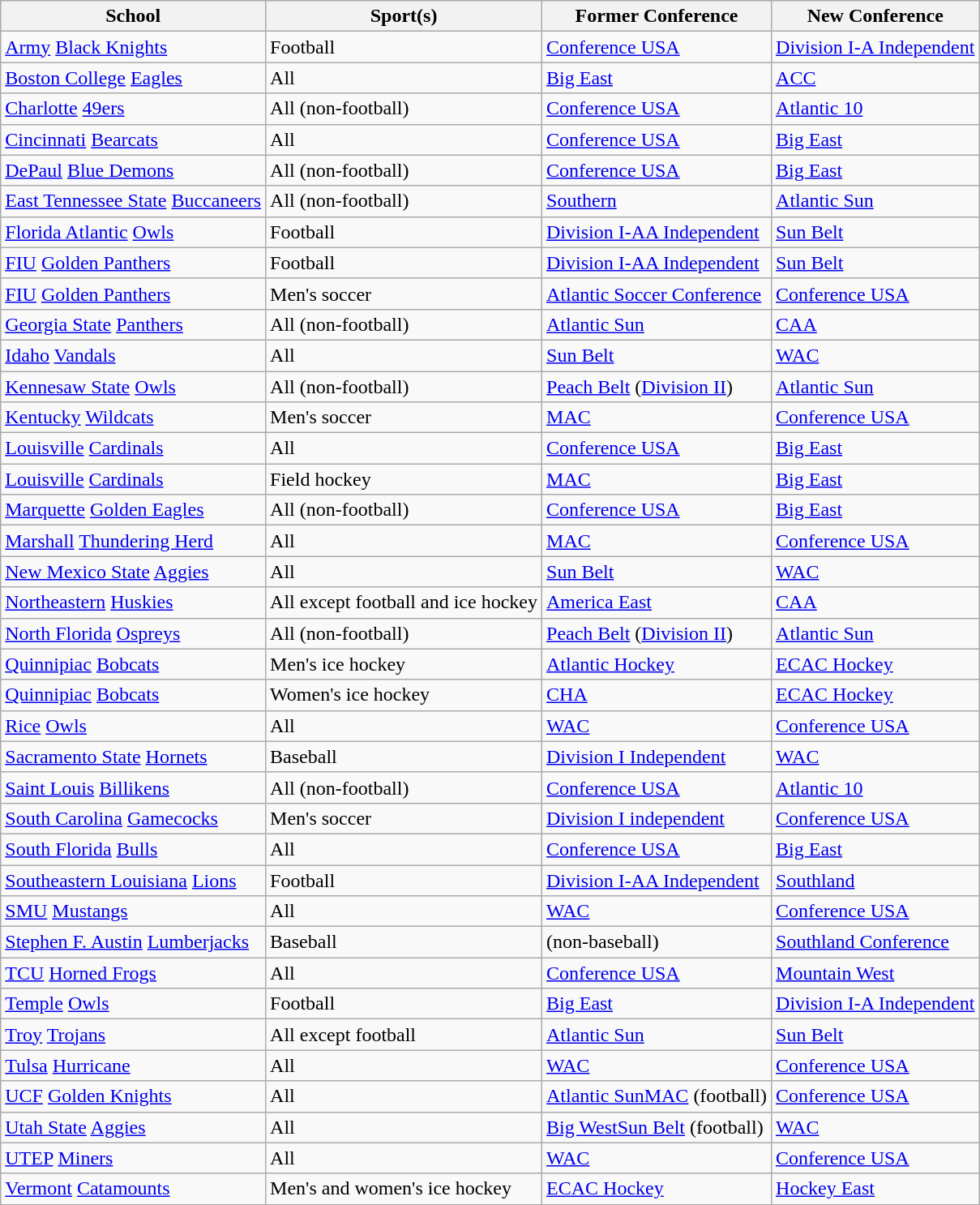<table class="wikitable sortable">
<tr>
<th>School</th>
<th>Sport(s)</th>
<th>Former Conference</th>
<th>New Conference</th>
</tr>
<tr>
<td><a href='#'>Army</a> <a href='#'>Black Knights</a></td>
<td>Football</td>
<td><a href='#'>Conference USA</a></td>
<td><a href='#'>Division I-A Independent</a></td>
</tr>
<tr>
<td><a href='#'>Boston College</a> <a href='#'>Eagles</a></td>
<td>All</td>
<td><a href='#'>Big East</a></td>
<td><a href='#'>ACC</a></td>
</tr>
<tr>
<td><a href='#'>Charlotte</a> <a href='#'>49ers</a></td>
<td>All (non-football)</td>
<td><a href='#'>Conference USA</a></td>
<td><a href='#'>Atlantic 10</a></td>
</tr>
<tr>
<td><a href='#'>Cincinnati</a> <a href='#'>Bearcats</a></td>
<td>All</td>
<td><a href='#'>Conference USA</a></td>
<td><a href='#'>Big East</a></td>
</tr>
<tr>
<td><a href='#'>DePaul</a> <a href='#'>Blue Demons</a></td>
<td>All (non-football)</td>
<td><a href='#'>Conference USA</a></td>
<td><a href='#'>Big East</a></td>
</tr>
<tr>
<td><a href='#'>East Tennessee State</a> <a href='#'>Buccaneers</a></td>
<td>All (non-football)</td>
<td><a href='#'>Southern</a></td>
<td><a href='#'>Atlantic Sun</a></td>
</tr>
<tr>
<td><a href='#'>Florida Atlantic</a> <a href='#'>Owls</a></td>
<td>Football</td>
<td><a href='#'>Division I-AA Independent</a></td>
<td><a href='#'>Sun Belt</a></td>
</tr>
<tr>
<td><a href='#'>FIU</a> <a href='#'>Golden Panthers</a></td>
<td>Football</td>
<td><a href='#'>Division I-AA Independent</a></td>
<td><a href='#'>Sun Belt</a></td>
</tr>
<tr>
<td><a href='#'>FIU</a> <a href='#'>Golden Panthers</a></td>
<td>Men's soccer</td>
<td><a href='#'>Atlantic Soccer Conference</a></td>
<td><a href='#'>Conference USA</a></td>
</tr>
<tr>
<td><a href='#'>Georgia State</a> <a href='#'>Panthers</a></td>
<td>All (non-football)</td>
<td><a href='#'>Atlantic Sun</a></td>
<td><a href='#'>CAA</a></td>
</tr>
<tr>
<td><a href='#'>Idaho</a> <a href='#'>Vandals</a></td>
<td>All</td>
<td><a href='#'>Sun Belt</a></td>
<td><a href='#'>WAC</a></td>
</tr>
<tr>
<td><a href='#'>Kennesaw State</a> <a href='#'>Owls</a></td>
<td>All (non-football)</td>
<td><a href='#'>Peach Belt</a> (<a href='#'>Division II</a>)</td>
<td><a href='#'>Atlantic Sun</a></td>
</tr>
<tr>
<td><a href='#'>Kentucky</a> <a href='#'>Wildcats</a></td>
<td>Men's soccer</td>
<td><a href='#'>MAC</a></td>
<td><a href='#'>Conference USA</a></td>
</tr>
<tr>
<td><a href='#'>Louisville</a> <a href='#'>Cardinals</a></td>
<td>All</td>
<td><a href='#'>Conference USA</a></td>
<td><a href='#'>Big East</a></td>
</tr>
<tr>
<td><a href='#'>Louisville</a> <a href='#'>Cardinals</a></td>
<td>Field hockey</td>
<td><a href='#'>MAC</a></td>
<td><a href='#'>Big East</a></td>
</tr>
<tr>
<td><a href='#'>Marquette</a> <a href='#'>Golden Eagles</a></td>
<td>All (non-football)</td>
<td><a href='#'>Conference USA</a></td>
<td><a href='#'>Big East</a></td>
</tr>
<tr>
<td><a href='#'>Marshall</a> <a href='#'>Thundering Herd</a></td>
<td>All</td>
<td><a href='#'>MAC</a></td>
<td><a href='#'>Conference USA</a></td>
</tr>
<tr>
<td><a href='#'>New Mexico State</a> <a href='#'>Aggies</a></td>
<td>All</td>
<td><a href='#'>Sun Belt</a></td>
<td><a href='#'>WAC</a></td>
</tr>
<tr>
<td><a href='#'>Northeastern</a> <a href='#'>Huskies</a></td>
<td>All except football and ice hockey</td>
<td><a href='#'>America East</a></td>
<td><a href='#'>CAA</a></td>
</tr>
<tr>
<td><a href='#'>North Florida</a> <a href='#'>Ospreys</a></td>
<td>All (non-football)</td>
<td><a href='#'>Peach Belt</a> (<a href='#'>Division II</a>)</td>
<td><a href='#'>Atlantic Sun</a></td>
</tr>
<tr>
<td><a href='#'>Quinnipiac</a> <a href='#'>Bobcats</a></td>
<td>Men's ice hockey</td>
<td><a href='#'>Atlantic Hockey</a></td>
<td><a href='#'>ECAC Hockey</a></td>
</tr>
<tr>
<td><a href='#'>Quinnipiac</a> <a href='#'>Bobcats</a></td>
<td>Women's ice hockey</td>
<td><a href='#'>CHA</a></td>
<td><a href='#'>ECAC Hockey</a></td>
</tr>
<tr>
<td><a href='#'>Rice</a> <a href='#'>Owls</a></td>
<td>All</td>
<td><a href='#'>WAC</a></td>
<td><a href='#'>Conference USA</a></td>
</tr>
<tr>
<td><a href='#'>Sacramento State</a> <a href='#'>Hornets</a></td>
<td>Baseball</td>
<td><a href='#'>Division I Independent</a></td>
<td><a href='#'>WAC</a></td>
</tr>
<tr>
<td><a href='#'>Saint Louis</a> <a href='#'>Billikens</a></td>
<td>All (non-football)</td>
<td><a href='#'>Conference USA</a></td>
<td><a href='#'>Atlantic 10</a></td>
</tr>
<tr>
<td><a href='#'>South Carolina</a> <a href='#'>Gamecocks</a></td>
<td>Men's soccer</td>
<td><a href='#'>Division I independent</a></td>
<td><a href='#'>Conference USA</a></td>
</tr>
<tr>
<td><a href='#'>South Florida</a> <a href='#'>Bulls</a></td>
<td>All</td>
<td><a href='#'>Conference USA</a></td>
<td><a href='#'>Big East</a></td>
</tr>
<tr>
<td><a href='#'>Southeastern Louisiana</a> <a href='#'>Lions</a></td>
<td>Football</td>
<td><a href='#'>Division I-AA Independent</a></td>
<td><a href='#'>Southland</a></td>
</tr>
<tr>
<td><a href='#'>SMU</a> <a href='#'>Mustangs</a></td>
<td>All</td>
<td><a href='#'>WAC</a></td>
<td><a href='#'>Conference USA</a></td>
</tr>
<tr>
<td><a href='#'>Stephen F. Austin</a> <a href='#'>Lumberjacks</a></td>
<td>Baseball</td>
<td>(non-baseball)</td>
<td><a href='#'>Southland Conference</a></td>
</tr>
<tr>
<td><a href='#'>TCU</a> <a href='#'>Horned Frogs</a></td>
<td>All</td>
<td><a href='#'>Conference USA</a></td>
<td><a href='#'>Mountain West</a></td>
</tr>
<tr>
<td><a href='#'>Temple</a> <a href='#'>Owls</a></td>
<td>Football</td>
<td><a href='#'>Big East</a></td>
<td><a href='#'>Division I-A Independent</a></td>
</tr>
<tr>
<td><a href='#'>Troy</a> <a href='#'>Trojans</a></td>
<td>All except football</td>
<td><a href='#'>Atlantic Sun</a></td>
<td><a href='#'>Sun Belt</a></td>
</tr>
<tr>
<td><a href='#'>Tulsa</a> <a href='#'>Hurricane</a></td>
<td>All</td>
<td><a href='#'>WAC</a></td>
<td><a href='#'>Conference USA</a></td>
</tr>
<tr>
<td><a href='#'>UCF</a> <a href='#'>Golden Knights</a></td>
<td>All</td>
<td><a href='#'>Atlantic Sun</a><a href='#'>MAC</a> (football)</td>
<td><a href='#'>Conference USA</a></td>
</tr>
<tr>
<td><a href='#'>Utah State</a> <a href='#'>Aggies</a></td>
<td>All</td>
<td><a href='#'>Big West</a><a href='#'>Sun Belt</a> (football)</td>
<td><a href='#'>WAC</a></td>
</tr>
<tr>
<td><a href='#'>UTEP</a> <a href='#'>Miners</a></td>
<td>All</td>
<td><a href='#'>WAC</a></td>
<td><a href='#'>Conference USA</a></td>
</tr>
<tr>
<td><a href='#'>Vermont</a> <a href='#'>Catamounts</a></td>
<td>Men's and women's ice hockey</td>
<td><a href='#'>ECAC Hockey</a></td>
<td><a href='#'>Hockey East</a></td>
</tr>
</table>
